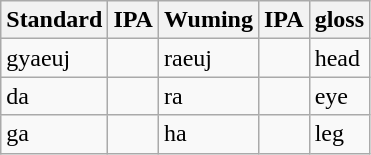<table class="wikitable">
<tr>
<th>Standard</th>
<th>IPA</th>
<th>Wuming</th>
<th>IPA</th>
<th>gloss</th>
</tr>
<tr>
<td>gyaeuj</td>
<td></td>
<td>raeuj</td>
<td></td>
<td>head</td>
</tr>
<tr>
<td>da</td>
<td></td>
<td>ra</td>
<td></td>
<td>eye</td>
</tr>
<tr>
<td>ga</td>
<td></td>
<td>ha</td>
<td></td>
<td>leg</td>
</tr>
</table>
